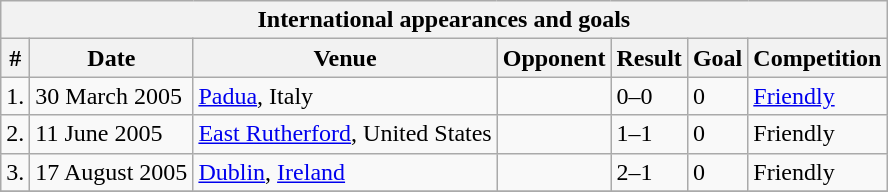<table class="wikitable collapsible">
<tr>
<th colspan="7"><strong>International appearances and goals</strong></th>
</tr>
<tr>
<th>#</th>
<th>Date</th>
<th>Venue</th>
<th>Opponent</th>
<th>Result</th>
<th>Goal</th>
<th>Competition</th>
</tr>
<tr>
<td>1.</td>
<td>30 March 2005</td>
<td><a href='#'>Padua</a>, Italy</td>
<td></td>
<td>0–0</td>
<td>0</td>
<td><a href='#'>Friendly</a></td>
</tr>
<tr>
<td>2.</td>
<td>11 June 2005</td>
<td><a href='#'>East Rutherford</a>, United States</td>
<td></td>
<td>1–1</td>
<td>0</td>
<td>Friendly</td>
</tr>
<tr>
<td>3.</td>
<td>17 August 2005</td>
<td><a href='#'>Dublin</a>, <a href='#'>Ireland</a></td>
<td></td>
<td>2–1</td>
<td>0</td>
<td>Friendly</td>
</tr>
<tr>
</tr>
</table>
